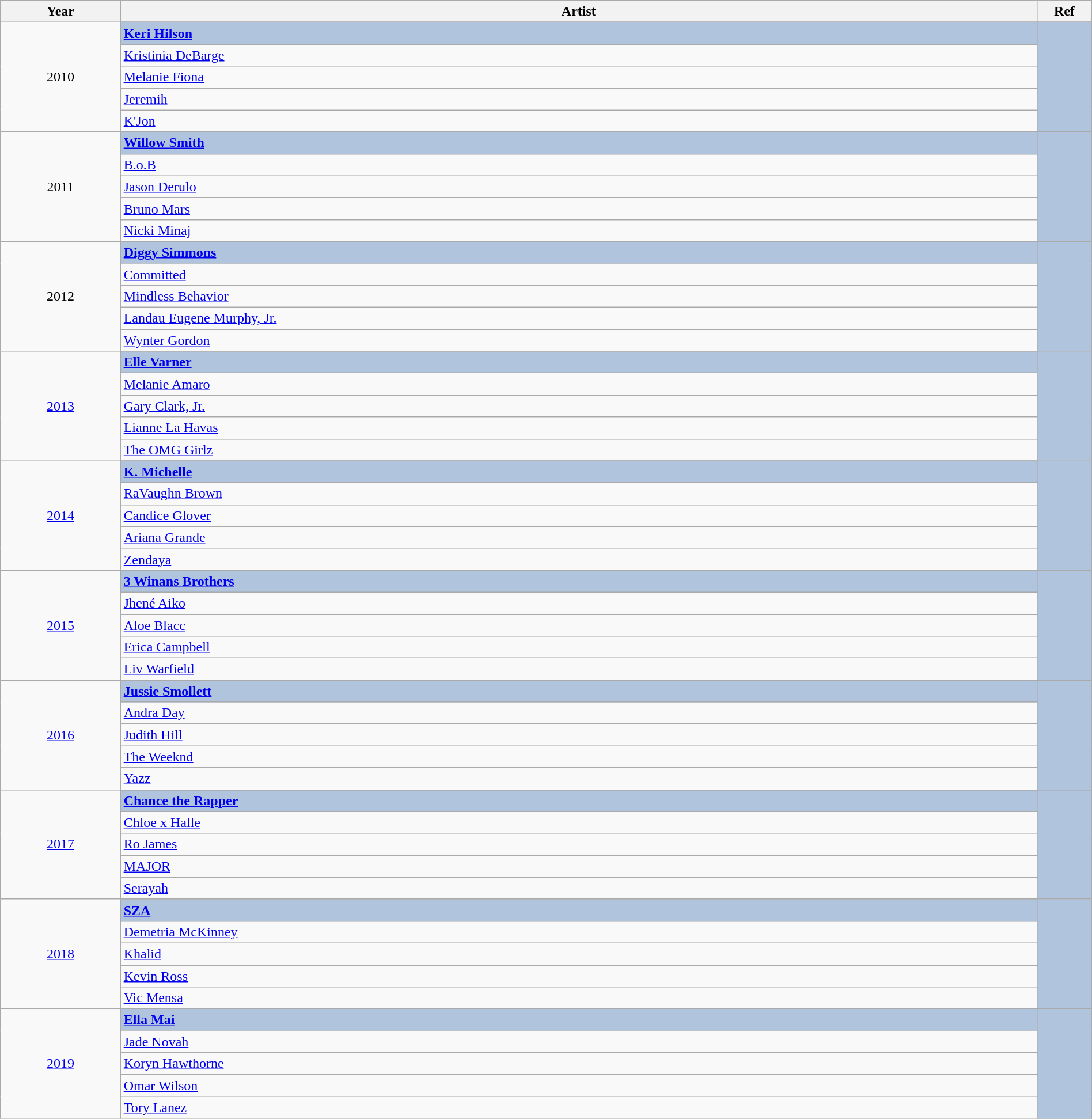<table class="wikitable" style="width:100%;">
<tr style="background:#bebebe;">
<th style="width:11%;">Year</th>
<th style="width:84%;">Artist</th>
<th style="width:5%;">Ref</th>
</tr>
<tr>
<td rowspan="6" align="center">2010</td>
</tr>
<tr style="background:#B0C4DE">
<td><strong><a href='#'>Keri Hilson</a></strong></td>
<td rowspan="6" align="center"></td>
</tr>
<tr>
<td><a href='#'>Kristinia DeBarge</a></td>
</tr>
<tr>
<td><a href='#'>Melanie Fiona</a></td>
</tr>
<tr>
<td><a href='#'>Jeremih</a></td>
</tr>
<tr>
<td><a href='#'>K'Jon</a></td>
</tr>
<tr>
<td rowspan="6" align="center">2011</td>
</tr>
<tr style="background:#B0C4DE">
<td><strong><a href='#'>Willow Smith</a></strong></td>
<td rowspan="6" align="center"></td>
</tr>
<tr>
<td><a href='#'>B.o.B</a></td>
</tr>
<tr>
<td><a href='#'>Jason Derulo</a></td>
</tr>
<tr>
<td><a href='#'>Bruno Mars</a></td>
</tr>
<tr>
<td><a href='#'>Nicki Minaj</a></td>
</tr>
<tr>
<td rowspan="6" align="center">2012</td>
</tr>
<tr style="background:#B0C4DE">
<td><strong><a href='#'>Diggy Simmons</a></strong></td>
<td rowspan="6" align="center"></td>
</tr>
<tr>
<td><a href='#'>Committed</a></td>
</tr>
<tr>
<td><a href='#'>Mindless Behavior</a></td>
</tr>
<tr>
<td><a href='#'>Landau Eugene Murphy, Jr.</a></td>
</tr>
<tr>
<td><a href='#'>Wynter Gordon</a></td>
</tr>
<tr>
<td rowspan="6" align="center"><a href='#'>2013</a></td>
</tr>
<tr style="background:#B0C4DE">
<td><strong><a href='#'>Elle Varner</a></strong></td>
<td rowspan="6" align="center"></td>
</tr>
<tr>
<td><a href='#'>Melanie Amaro</a></td>
</tr>
<tr>
<td><a href='#'>Gary Clark, Jr.</a></td>
</tr>
<tr>
<td><a href='#'>Lianne La Havas</a></td>
</tr>
<tr>
<td><a href='#'>The OMG Girlz</a></td>
</tr>
<tr>
<td rowspan="6" align="center"><a href='#'>2014</a></td>
</tr>
<tr style="background:#B0C4DE">
<td><strong><a href='#'>K. Michelle</a></strong></td>
<td rowspan="6" align="center"></td>
</tr>
<tr>
<td><a href='#'>RaVaughn Brown</a></td>
</tr>
<tr>
<td><a href='#'>Candice Glover</a></td>
</tr>
<tr>
<td><a href='#'>Ariana Grande</a></td>
</tr>
<tr>
<td><a href='#'>Zendaya</a></td>
</tr>
<tr>
<td rowspan="6" align="center"><a href='#'>2015</a></td>
</tr>
<tr style="background:#B0C4DE">
<td><strong><a href='#'>3 Winans Brothers</a></strong></td>
<td rowspan="6" align="center"></td>
</tr>
<tr>
<td><a href='#'>Jhené Aiko</a></td>
</tr>
<tr>
<td><a href='#'>Aloe Blacc</a></td>
</tr>
<tr>
<td><a href='#'>Erica Campbell</a></td>
</tr>
<tr>
<td><a href='#'>Liv Warfield</a></td>
</tr>
<tr>
<td rowspan="6" align="center"><a href='#'>2016</a></td>
</tr>
<tr style="background:#B0C4DE">
<td><strong><a href='#'>Jussie Smollett</a></strong></td>
<td rowspan="6" align="center"></td>
</tr>
<tr>
<td><a href='#'>Andra Day</a></td>
</tr>
<tr>
<td><a href='#'>Judith Hill</a></td>
</tr>
<tr>
<td><a href='#'>The Weeknd</a></td>
</tr>
<tr>
<td><a href='#'>Yazz</a></td>
</tr>
<tr>
<td rowspan="6" align="center"><a href='#'>2017</a></td>
</tr>
<tr style="background:#B0C4DE">
<td><strong><a href='#'>Chance the Rapper</a></strong></td>
<td rowspan="6" align="center"></td>
</tr>
<tr>
<td><a href='#'>Chloe x Halle</a></td>
</tr>
<tr>
<td><a href='#'>Ro James</a></td>
</tr>
<tr>
<td><a href='#'>MAJOR</a></td>
</tr>
<tr>
<td><a href='#'>Serayah</a></td>
</tr>
<tr>
<td rowspan="6" align="center"><a href='#'>2018</a></td>
</tr>
<tr style="background:#B0C4DE">
<td><strong><a href='#'>SZA</a></strong></td>
<td rowspan="6" align="center"></td>
</tr>
<tr>
<td><a href='#'>Demetria McKinney</a></td>
</tr>
<tr>
<td><a href='#'>Khalid</a></td>
</tr>
<tr>
<td><a href='#'>Kevin Ross</a></td>
</tr>
<tr>
<td><a href='#'>Vic Mensa</a></td>
</tr>
<tr>
<td rowspan="6" align="center"><a href='#'>2019</a></td>
</tr>
<tr style="background:#B0C4DE">
<td><strong><a href='#'>Ella Mai</a></strong></td>
<td rowspan="6" align="center"></td>
</tr>
<tr>
<td><a href='#'>Jade Novah</a></td>
</tr>
<tr>
<td><a href='#'>Koryn Hawthorne</a></td>
</tr>
<tr>
<td><a href='#'>Omar Wilson</a></td>
</tr>
<tr>
<td><a href='#'>Tory Lanez</a></td>
</tr>
</table>
